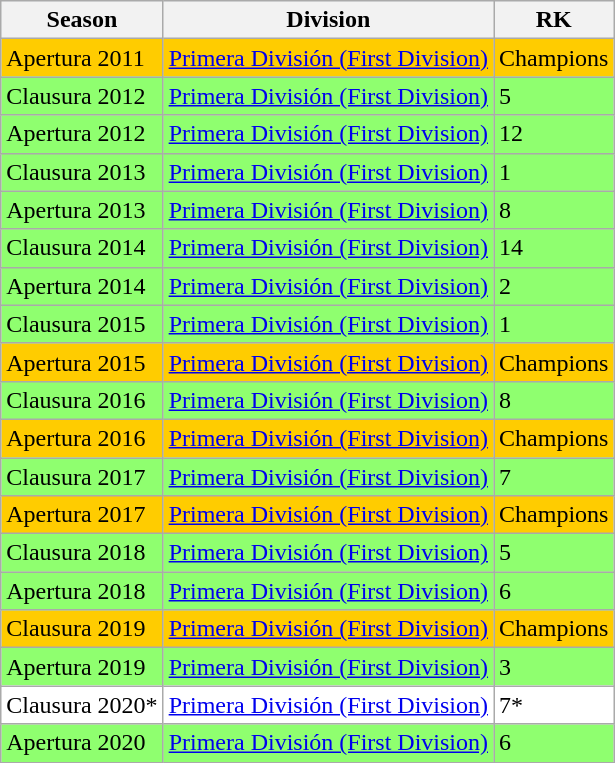<table class="wikitable">
<tr style="background:#f0f6fa;">
<th>Season</th>
<th>Division</th>
<th>RK</th>
</tr>
<tr>
<td style="background:#fc0;">Apertura 2011</td>
<td style="background:#fc0;"><a href='#'>Primera División (First Division)</a></td>
<td style="background:#fc0;">Champions</td>
</tr>
<tr>
<td style="background:#8FFF6F;">Clausura 2012</td>
<td style="background:#8FFF6F;"><a href='#'>Primera División (First Division)</a></td>
<td style="background:#8FFF6F;">5</td>
</tr>
<tr>
<td style="background:#8FFF6F;">Apertura 2012</td>
<td style="background:#8FFF6F;"><a href='#'>Primera División (First Division)</a></td>
<td style="background:#8FFF6F;">12</td>
</tr>
<tr>
<td style="background:#8FFF6F;">Clausura 2013</td>
<td style="background:#8FFF6F;"><a href='#'>Primera División (First Division)</a></td>
<td style="background:#8FFF6F;">1</td>
</tr>
<tr>
<td style="background:#8FFF6F;">Apertura 2013</td>
<td style="background:#8FFF6F;"><a href='#'>Primera División (First Division)</a></td>
<td style="background:#8FFF6F;">8</td>
</tr>
<tr>
<td style="background:#8FFF6F;">Clausura 2014</td>
<td style="background:#8FFF6F;"><a href='#'>Primera División (First Division)</a></td>
<td style="background:#8FFF6F;">14</td>
</tr>
<tr>
<td style="background:#8FFF6F;">Apertura 2014</td>
<td style="background:#8FFF6F;"><a href='#'>Primera División (First Division)</a></td>
<td style="background:#8FFF6F;">2</td>
</tr>
<tr>
<td style="background:#8FFF6F;">Clausura 2015</td>
<td style="background:#8FFF6F;"><a href='#'>Primera División (First Division)</a></td>
<td style="background:#8FFF6F;">1</td>
</tr>
<tr>
<td style="background:#fc0;">Apertura 2015</td>
<td style="background:#fc0;"><a href='#'>Primera División (First Division)</a></td>
<td style="background:#fc0;">Champions</td>
</tr>
<tr>
<td style="background:#8FFF6F;">Clausura 2016</td>
<td style="background:#8FFF6F;"><a href='#'>Primera División (First Division)</a></td>
<td style="background:#8FFF6F;">8</td>
</tr>
<tr>
<td style="background:#fc0;">Apertura 2016</td>
<td style="background:#fc0;"><a href='#'>Primera División (First Division)</a></td>
<td style="background:#fc0;">Champions</td>
</tr>
<tr>
<td style="background:#8FFF6F;">Clausura 2017</td>
<td style="background:#8FFF6F;"><a href='#'>Primera División (First Division)</a></td>
<td style="background:#8FFF6F;">7</td>
</tr>
<tr>
<td style="background:#fc0;">Apertura 2017</td>
<td style="background:#fc0;"><a href='#'>Primera División (First Division)</a></td>
<td style="background:#fc0;">Champions</td>
</tr>
<tr>
<td style="background:#8FFF6F;">Clausura 2018</td>
<td style="background:#8FFF6F;"><a href='#'>Primera División (First Division)</a></td>
<td style="background:#8FFF6F;">5</td>
</tr>
<tr>
<td style="background:#8FFF6F;">Apertura 2018</td>
<td style="background:#8FFF6F;"><a href='#'>Primera División (First Division)</a></td>
<td style="background:#8FFF6F;">6</td>
</tr>
<tr>
<td style="background:#fc0;">Clausura 2019</td>
<td style="background:#fc0;"><a href='#'>Primera División (First Division)</a></td>
<td style="background:#fc0;">Champions</td>
</tr>
<tr>
<td style="background:#8FFF6F;">Apertura 2019</td>
<td style="background:#8FFF6F;"><a href='#'>Primera División (First Division)</a></td>
<td style="background:#8FFF6F;">3</td>
</tr>
<tr>
<td style="background:#FFFFFF;">Clausura 2020*</td>
<td style="background:#FFFFFF;"><a href='#'>Primera División (First Division)</a></td>
<td style="background:#FFFFFF;">7*</td>
</tr>
<tr>
<td style="background:#8FFF6F;">Apertura 2020</td>
<td style="background:#8FFF6F;"><a href='#'>Primera División (First Division)</a></td>
<td style="background:#8FFF6F;">6</td>
</tr>
</table>
